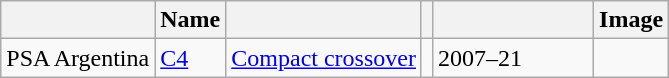<table class= "wikitable sortable">
<tr>
<th width= px></th>
<th width= px>Name</th>
<th width= px></th>
<th width= px></th>
<th width=100px></th>
<th>Image</th>
</tr>
<tr>
<td>PSA Argentina</td>
<td><a href='#'>C4</a></td>
<td><a href='#'>Compact crossover</a></td>
<td></td>
<td>2007–21</td>
<td></td>
</tr>
</table>
